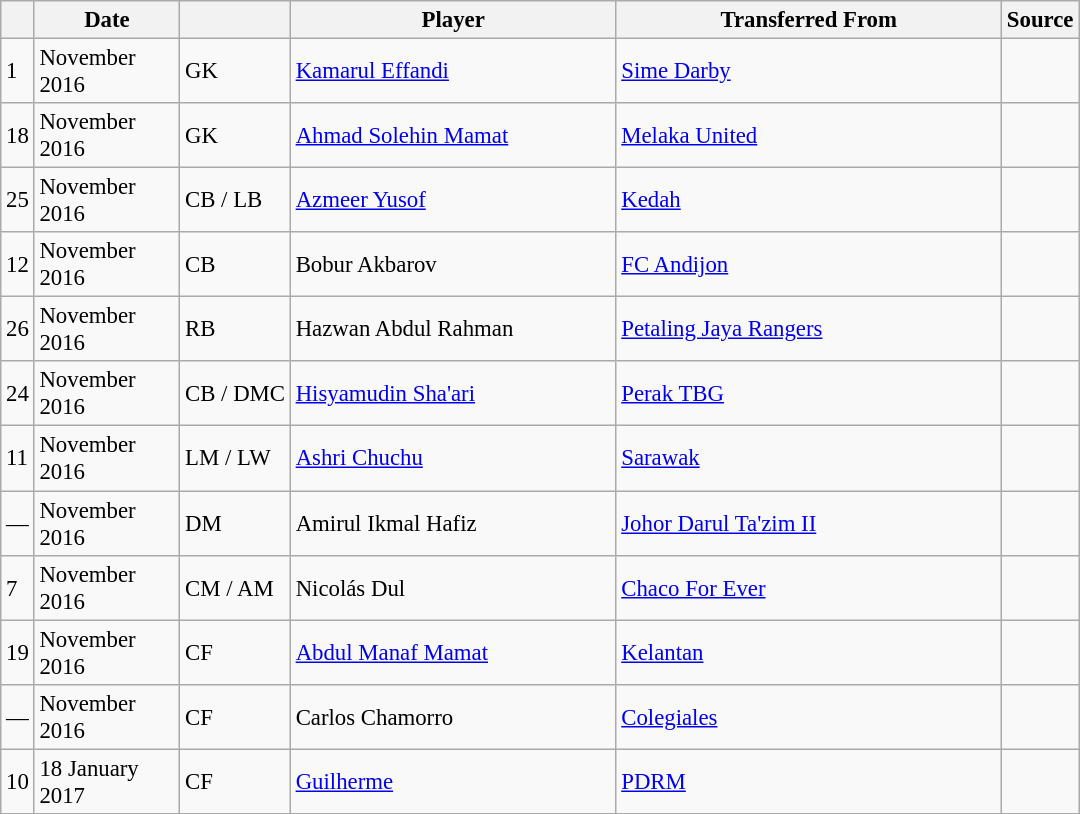<table class="wikitable plainrowheaders sortable" style="font-size:95%">
<tr>
<th></th>
<th scope="col" style="width:90px;">Date</th>
<th></th>
<th scope="col" style="width:210px;">Player</th>
<th scope="col" style="width:250px;">Transferred From</th>
<th>Source</th>
</tr>
<tr>
<td>1</td>
<td>November 2016</td>
<td>GK</td>
<td> <a href='#'>Kamarul Effandi</a></td>
<td> <a href='#'>Sime Darby</a></td>
<td></td>
</tr>
<tr>
<td>18</td>
<td>November 2016</td>
<td>GK</td>
<td> <a href='#'>Ahmad Solehin Mamat</a></td>
<td> <a href='#'>Melaka United</a></td>
<td></td>
</tr>
<tr>
<td>25</td>
<td>November 2016</td>
<td>CB / LB</td>
<td> <a href='#'>Azmeer Yusof</a></td>
<td> <a href='#'>Kedah</a></td>
<td></td>
</tr>
<tr>
<td>12</td>
<td>November 2016</td>
<td>CB</td>
<td> Bobur Akbarov</td>
<td> <a href='#'>FC Andijon</a></td>
<td></td>
</tr>
<tr>
<td>26</td>
<td>November 2016</td>
<td>RB</td>
<td> Hazwan Abdul Rahman</td>
<td> <a href='#'>Petaling Jaya Rangers</a></td>
<td></td>
</tr>
<tr>
<td>24</td>
<td>November 2016</td>
<td>CB / DMC</td>
<td> <a href='#'>Hisyamudin Sha'ari</a></td>
<td> <a href='#'>Perak TBG</a></td>
<td></td>
</tr>
<tr>
<td>11</td>
<td>November 2016</td>
<td>LM / LW</td>
<td> <a href='#'>Ashri Chuchu</a></td>
<td> <a href='#'>Sarawak</a></td>
<td></td>
</tr>
<tr>
<td>—</td>
<td>November 2016</td>
<td>DM</td>
<td> Amirul Ikmal Hafiz</td>
<td> <a href='#'>Johor Darul Ta'zim II</a></td>
<td></td>
</tr>
<tr>
<td>7</td>
<td>November 2016</td>
<td>CM / AM</td>
<td> Nicolás Dul</td>
<td> <a href='#'>Chaco For Ever</a></td>
<td></td>
</tr>
<tr>
<td>19</td>
<td>November 2016</td>
<td>CF</td>
<td> <a href='#'>Abdul Manaf Mamat</a></td>
<td> <a href='#'>Kelantan</a></td>
<td></td>
</tr>
<tr>
<td>—</td>
<td>November 2016</td>
<td>CF</td>
<td> Carlos Chamorro</td>
<td> <a href='#'>Colegiales</a></td>
<td></td>
</tr>
<tr>
<td>10</td>
<td>18 January 2017</td>
<td>CF</td>
<td> <a href='#'>Guilherme</a></td>
<td> <a href='#'>PDRM</a></td>
<td></td>
</tr>
<tr>
</tr>
</table>
